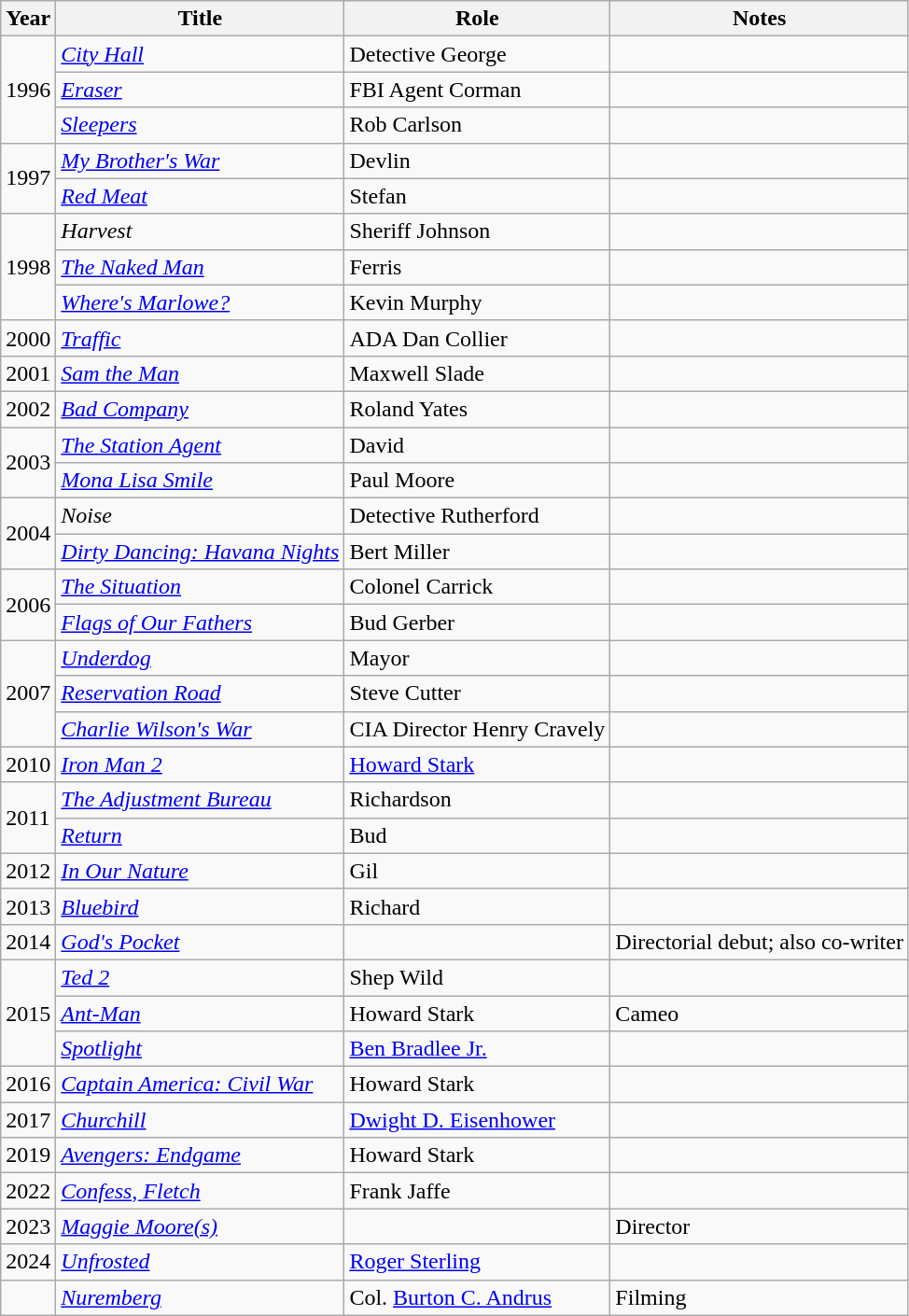<table class="wikitable sortable">
<tr>
<th>Year</th>
<th>Title</th>
<th>Role</th>
<th>Notes</th>
</tr>
<tr>
<td rowspan="3">1996</td>
<td><em><a href='#'>City Hall</a></em></td>
<td>Detective George</td>
<td></td>
</tr>
<tr>
<td><em><a href='#'>Eraser</a> </em></td>
<td>FBI Agent Corman</td>
<td></td>
</tr>
<tr>
<td><em><a href='#'>Sleepers</a></em></td>
<td>Rob Carlson</td>
<td></td>
</tr>
<tr>
<td rowspan="2">1997</td>
<td><em><a href='#'>My Brother's War</a></em></td>
<td>Devlin</td>
<td></td>
</tr>
<tr>
<td><em><a href='#'>Red Meat</a></em></td>
<td>Stefan</td>
<td></td>
</tr>
<tr>
<td rowspan="3">1998</td>
<td><em>Harvest</em></td>
<td>Sheriff Johnson</td>
<td></td>
</tr>
<tr>
<td><em><a href='#'>The Naked Man</a></em></td>
<td>Ferris</td>
<td></td>
</tr>
<tr>
<td><em><a href='#'>Where's Marlowe?</a></em></td>
<td>Kevin Murphy</td>
<td></td>
</tr>
<tr>
<td>2000</td>
<td><em><a href='#'>Traffic</a></em></td>
<td>ADA Dan Collier</td>
<td></td>
</tr>
<tr>
<td>2001</td>
<td><em><a href='#'>Sam the Man</a></em></td>
<td>Maxwell Slade</td>
<td></td>
</tr>
<tr>
<td>2002</td>
<td><em><a href='#'>Bad Company</a></em></td>
<td>Roland Yates</td>
<td></td>
</tr>
<tr>
<td rowspan="2">2003</td>
<td><em><a href='#'>The Station Agent</a></em></td>
<td>David</td>
<td></td>
</tr>
<tr>
<td><em><a href='#'>Mona Lisa Smile</a></em></td>
<td>Paul Moore</td>
<td></td>
</tr>
<tr>
<td rowspan="2">2004</td>
<td><em>Noise</em></td>
<td>Detective Rutherford</td>
<td></td>
</tr>
<tr>
<td><em><a href='#'>Dirty Dancing: Havana Nights</a></em></td>
<td>Bert Miller</td>
<td></td>
</tr>
<tr>
<td rowspan="2">2006</td>
<td><em><a href='#'>The Situation</a></em></td>
<td>Colonel Carrick</td>
<td></td>
</tr>
<tr>
<td><em><a href='#'>Flags of Our Fathers</a></em></td>
<td>Bud Gerber</td>
<td></td>
</tr>
<tr>
<td rowspan="3">2007</td>
<td><em><a href='#'>Underdog</a></em></td>
<td>Mayor</td>
<td></td>
</tr>
<tr>
<td><em><a href='#'>Reservation Road</a></em></td>
<td>Steve Cutter</td>
<td></td>
</tr>
<tr>
<td><em><a href='#'>Charlie Wilson's War</a></em></td>
<td>CIA Director Henry Cravely</td>
<td></td>
</tr>
<tr>
<td>2010</td>
<td><em><a href='#'>Iron Man 2</a></em></td>
<td><a href='#'>Howard Stark</a></td>
<td></td>
</tr>
<tr>
<td rowspan="2">2011</td>
<td><em><a href='#'>The Adjustment Bureau</a></em></td>
<td>Richardson</td>
<td></td>
</tr>
<tr>
<td><em><a href='#'>Return</a></em></td>
<td>Bud</td>
<td></td>
</tr>
<tr>
<td>2012</td>
<td><em><a href='#'>In Our Nature</a></em></td>
<td>Gil</td>
<td></td>
</tr>
<tr>
<td>2013</td>
<td><em><a href='#'>Bluebird</a></em></td>
<td>Richard</td>
<td></td>
</tr>
<tr>
<td>2014</td>
<td><em><a href='#'>God's Pocket</a></em></td>
<td></td>
<td>Directorial debut; also co-writer</td>
</tr>
<tr>
<td rowspan="3">2015</td>
<td><em><a href='#'>Ted 2</a></em></td>
<td>Shep Wild</td>
<td></td>
</tr>
<tr>
<td><em><a href='#'>Ant-Man</a></em></td>
<td>Howard Stark</td>
<td>Cameo</td>
</tr>
<tr>
<td><em><a href='#'>Spotlight</a></em></td>
<td><a href='#'>Ben Bradlee Jr.</a></td>
<td></td>
</tr>
<tr>
<td>2016</td>
<td><em><a href='#'>Captain America: Civil War</a></em></td>
<td>Howard Stark</td>
<td></td>
</tr>
<tr>
<td>2017</td>
<td><em><a href='#'>Churchill</a></em></td>
<td><a href='#'>Dwight D. Eisenhower</a></td>
<td></td>
</tr>
<tr>
<td>2019</td>
<td><em><a href='#'>Avengers: Endgame</a></em></td>
<td>Howard Stark</td>
<td></td>
</tr>
<tr>
<td>2022</td>
<td><em><a href='#'>Confess, Fletch</a></em></td>
<td>Frank Jaffe</td>
<td></td>
</tr>
<tr>
<td>2023</td>
<td><em><a href='#'>Maggie Moore(s)</a></em></td>
<td></td>
<td>Director</td>
</tr>
<tr>
<td>2024</td>
<td><em><a href='#'>Unfrosted</a></em></td>
<td><a href='#'>Roger Sterling</a></td>
<td></td>
</tr>
<tr>
<td></td>
<td><em><a href='#'>Nuremberg</a></em></td>
<td>Col. <a href='#'>Burton C. Andrus</a></td>
<td>Filming</td>
</tr>
</table>
